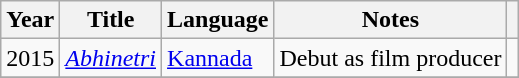<table class="wikitable">
<tr>
<th>Year</th>
<th>Title</th>
<th>Language</th>
<th>Notes</th>
<th></th>
</tr>
<tr>
<td>2015</td>
<td><em><a href='#'>Abhinetri</a></em></td>
<td><a href='#'>Kannada</a></td>
<td>Debut as film producer</td>
<td></td>
</tr>
<tr>
</tr>
</table>
